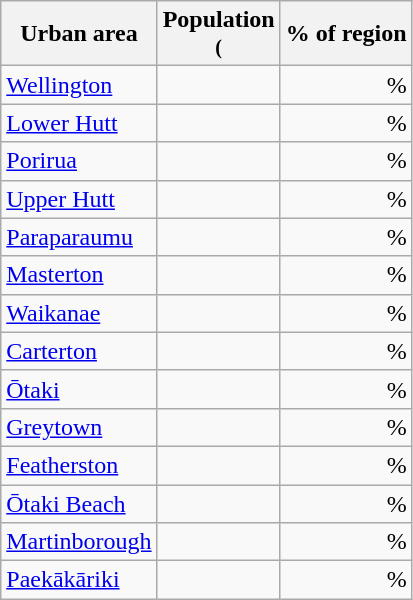<table class="wikitable sortable">
<tr>
<th>Urban area</th>
<th>Population<br><small>(</small></th>
<th>% of region</th>
</tr>
<tr>
<td><a href='#'>Wellington</a></td>
<td style="text-align:right;"></td>
<td style="text-align:right;">%</td>
</tr>
<tr>
<td><a href='#'>Lower Hutt</a></td>
<td style="text-align:right;"></td>
<td style="text-align:right;">%</td>
</tr>
<tr>
<td><a href='#'>Porirua</a></td>
<td style="text-align:right;"></td>
<td style="text-align:right;">%</td>
</tr>
<tr>
<td><a href='#'>Upper Hutt</a></td>
<td style="text-align:right;"></td>
<td style="text-align:right;">%</td>
</tr>
<tr>
<td><a href='#'>Paraparaumu</a></td>
<td style="text-align:right;"></td>
<td style="text-align:right;">%</td>
</tr>
<tr>
<td><a href='#'>Masterton</a></td>
<td style="text-align:right;"></td>
<td style="text-align:right;">%</td>
</tr>
<tr>
<td><a href='#'>Waikanae</a></td>
<td style="text-align:right;"></td>
<td style="text-align:right;">%</td>
</tr>
<tr>
<td><a href='#'>Carterton</a></td>
<td style="text-align:right;"></td>
<td style="text-align:right;">%</td>
</tr>
<tr>
<td><a href='#'>Ōtaki</a></td>
<td style="text-align:right;"></td>
<td style="text-align:right;">%</td>
</tr>
<tr>
<td><a href='#'>Greytown</a></td>
<td style="text-align:right;"></td>
<td style="text-align:right;">%</td>
</tr>
<tr>
<td><a href='#'>Featherston</a></td>
<td style="text-align:right;"></td>
<td style="text-align:right;">%</td>
</tr>
<tr>
<td><a href='#'>Ōtaki Beach</a></td>
<td style="text-align:right;"></td>
<td style="text-align:right;">%</td>
</tr>
<tr>
<td><a href='#'>Martinborough</a></td>
<td style="text-align:right;"></td>
<td style="text-align:right;">%</td>
</tr>
<tr>
<td><a href='#'>Paekākāriki</a></td>
<td style="text-align:right;"></td>
<td style="text-align:right;">%</td>
</tr>
</table>
